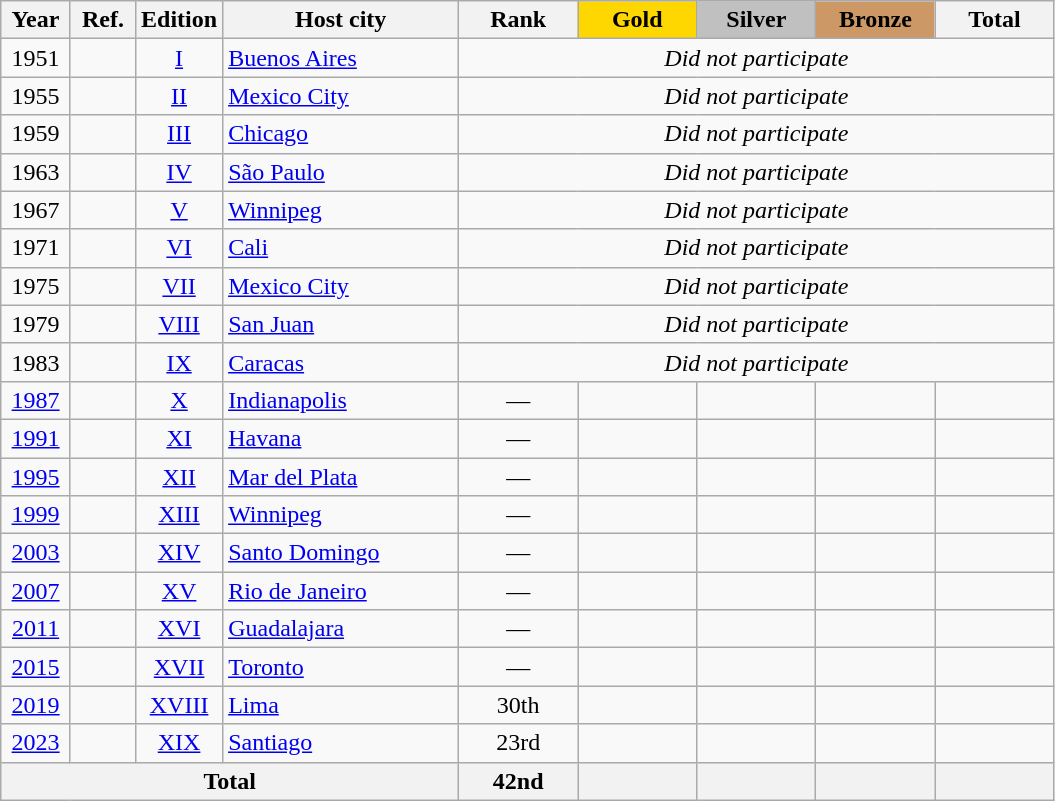<table class="wikitable sortable" style="text-align:center;">
<tr>
<th scope="col"> Year </th>
<th scope="col" class="unsortable"> Ref. </th>
<th scope="col">Edition</th>
<th scope="col" style="width:150px;">Host city</th>
<th scope="col" style="width:4.5em;"> Rank </th>
<th scope="col" style="width:4.5em; background:gold">Gold</th>
<th scope="col" style="width:4.5em; background:silver">Silver</th>
<th scope="col" style="width:4.5em; background:#cc9966">Bronze</th>
<th scope="col" style="width:4.5em;">Total</th>
</tr>
<tr class="sortbottom">
<td><span>1951</span></td>
<td></td>
<td><a href='#'>I</a></td>
<td align=left> <a href='#'>Buenos Aires</a></td>
<td colspan="5"><span><em>Did not participate</em></span></td>
</tr>
<tr class="sortbottom">
<td><span>1955</span></td>
<td></td>
<td><a href='#'>II</a></td>
<td align=left> <a href='#'>Mexico City</a></td>
<td colspan="5"><span><em>Did not participate</em></span></td>
</tr>
<tr class="sortbottom">
<td><span>1959</span></td>
<td></td>
<td><a href='#'>III</a></td>
<td align=left> <a href='#'>Chicago</a></td>
<td colspan="5"><span><em>Did not participate</em></span></td>
</tr>
<tr class="sortbottom">
<td><span>1963</span></td>
<td></td>
<td><a href='#'>IV</a></td>
<td align=left> <a href='#'>São Paulo</a></td>
<td colspan="5"><span><em>Did not participate</em></span></td>
</tr>
<tr class="sortbottom">
<td><span>1967</span></td>
<td></td>
<td><a href='#'>V</a></td>
<td align=left> <a href='#'>Winnipeg</a></td>
<td colspan="5"><span><em>Did not participate</em></span></td>
</tr>
<tr class="sortbottom">
<td><span>1971</span></td>
<td></td>
<td><a href='#'>VI</a></td>
<td align=left> <a href='#'>Cali</a></td>
<td colspan="5"><span><em>Did not participate</em></span></td>
</tr>
<tr class="sortbottom">
<td><span>1975</span></td>
<td></td>
<td><a href='#'>VII</a></td>
<td align=left> <a href='#'>Mexico City</a></td>
<td colspan="5"><span><em>Did not participate</em></span></td>
</tr>
<tr class="sortbottom">
<td><span>1979</span></td>
<td></td>
<td><a href='#'>VIII</a></td>
<td align=left> <a href='#'>San Juan</a></td>
<td colspan="5"><span><em>Did not participate</em></span></td>
</tr>
<tr class="sortbottom">
<td><span>1983</span></td>
<td></td>
<td><a href='#'>IX</a></td>
<td align=left> <a href='#'>Caracas</a></td>
<td colspan="5"><span><em>Did not participate</em></span></td>
</tr>
<tr>
<td><a href='#'>1987</a></td>
<td></td>
<td><a href='#'>X</a></td>
<td align=left> <a href='#'>Indianapolis</a></td>
<td>—</td>
<td></td>
<td></td>
<td></td>
<td></td>
</tr>
<tr>
<td><a href='#'>1991</a></td>
<td></td>
<td><a href='#'>XI</a></td>
<td align=left> <a href='#'>Havana</a></td>
<td>—</td>
<td></td>
<td></td>
<td></td>
<td></td>
</tr>
<tr>
<td><a href='#'>1995</a></td>
<td></td>
<td><a href='#'>XII</a></td>
<td align=left> <a href='#'>Mar del Plata</a></td>
<td>—</td>
<td></td>
<td></td>
<td></td>
<td></td>
</tr>
<tr>
<td><a href='#'>1999</a></td>
<td></td>
<td><a href='#'>XIII</a></td>
<td align=left> <a href='#'>Winnipeg</a></td>
<td>—</td>
<td></td>
<td></td>
<td></td>
<td></td>
</tr>
<tr>
<td><a href='#'>2003</a></td>
<td></td>
<td><a href='#'>XIV</a></td>
<td align=left> <a href='#'>Santo Domingo</a></td>
<td>—</td>
<td></td>
<td></td>
<td></td>
<td></td>
</tr>
<tr>
<td><a href='#'>2007</a></td>
<td></td>
<td><a href='#'>XV</a></td>
<td align=left> <a href='#'>Rio de Janeiro</a></td>
<td>—</td>
<td></td>
<td></td>
<td></td>
<td></td>
</tr>
<tr>
<td><a href='#'>2011</a></td>
<td></td>
<td><a href='#'>XVI</a></td>
<td align=left> <a href='#'>Guadalajara</a></td>
<td>—</td>
<td></td>
<td></td>
<td></td>
<td></td>
</tr>
<tr>
<td><a href='#'>2015</a></td>
<td></td>
<td><a href='#'>XVII</a></td>
<td align=left> <a href='#'>Toronto</a></td>
<td>—</td>
<td></td>
<td></td>
<td></td>
<td></td>
</tr>
<tr>
<td><a href='#'>2019</a></td>
<td></td>
<td><a href='#'>XVIII</a></td>
<td align=left> <a href='#'>Lima</a></td>
<td>30th</td>
<td></td>
<td></td>
<td></td>
<td></td>
</tr>
<tr>
<td><a href='#'>2023</a></td>
<td></td>
<td><a href='#'>XIX</a></td>
<td align=left> <a href='#'>Santiago</a></td>
<td>23rd</td>
<td></td>
<td></td>
<td></td>
<td></td>
</tr>
<tr class="sortbottom">
<th colspan=4>Total</th>
<th>42nd</th>
<th></th>
<th></th>
<th></th>
<th></th>
</tr>
</table>
